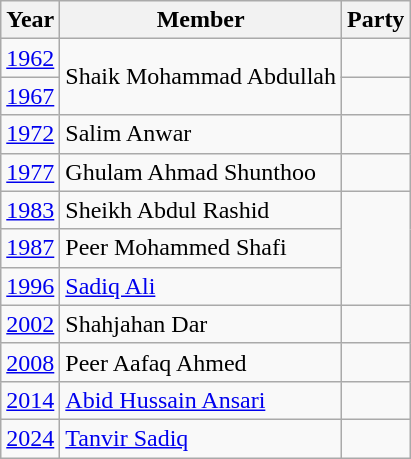<table class="wikitable sortable">
<tr>
<th>Year</th>
<th>Member</th>
<th colspan=2>Party</th>
</tr>
<tr>
<td><a href='#'>1962</a></td>
<td rowspan=2>Shaik Mohammad Abdullah</td>
<td></td>
</tr>
<tr>
<td><a href='#'>1967</a></td>
</tr>
<tr>
<td><a href='#'>1972</a></td>
<td>Salim Anwar</td>
<td></td>
</tr>
<tr>
<td><a href='#'>1977</a></td>
<td>Ghulam Ahmad Shunthoo</td>
<td></td>
</tr>
<tr>
<td><a href='#'>1983</a></td>
<td>Sheikh Abdul Rashid</td>
</tr>
<tr>
<td><a href='#'>1987</a></td>
<td>Peer Mohammed Shafi</td>
</tr>
<tr>
<td><a href='#'>1996</a></td>
<td><a href='#'>Sadiq Ali</a></td>
</tr>
<tr>
<td><a href='#'>2002</a></td>
<td>Shahjahan Dar</td>
<td></td>
</tr>
<tr>
<td><a href='#'>2008</a></td>
<td>Peer Aafaq Ahmed</td>
<td></td>
</tr>
<tr>
<td><a href='#'>2014</a></td>
<td><a href='#'>Abid Hussain Ansari</a></td>
<td></td>
</tr>
<tr>
<td><a href='#'>2024</a></td>
<td><a href='#'>Tanvir Sadiq</a></td>
<td></td>
</tr>
</table>
